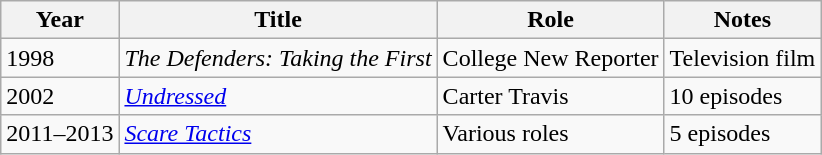<table class="wikitable sortable">
<tr>
<th>Year</th>
<th>Title</th>
<th>Role</th>
<th>Notes</th>
</tr>
<tr>
<td>1998</td>
<td><em>The Defenders: Taking the First</em></td>
<td>College New Reporter</td>
<td>Television film</td>
</tr>
<tr>
<td>2002</td>
<td><em><a href='#'>Undressed</a></em></td>
<td>Carter Travis</td>
<td>10 episodes</td>
</tr>
<tr>
<td>2011–2013</td>
<td><em><a href='#'>Scare Tactics</a></em></td>
<td>Various roles</td>
<td>5 episodes</td>
</tr>
</table>
